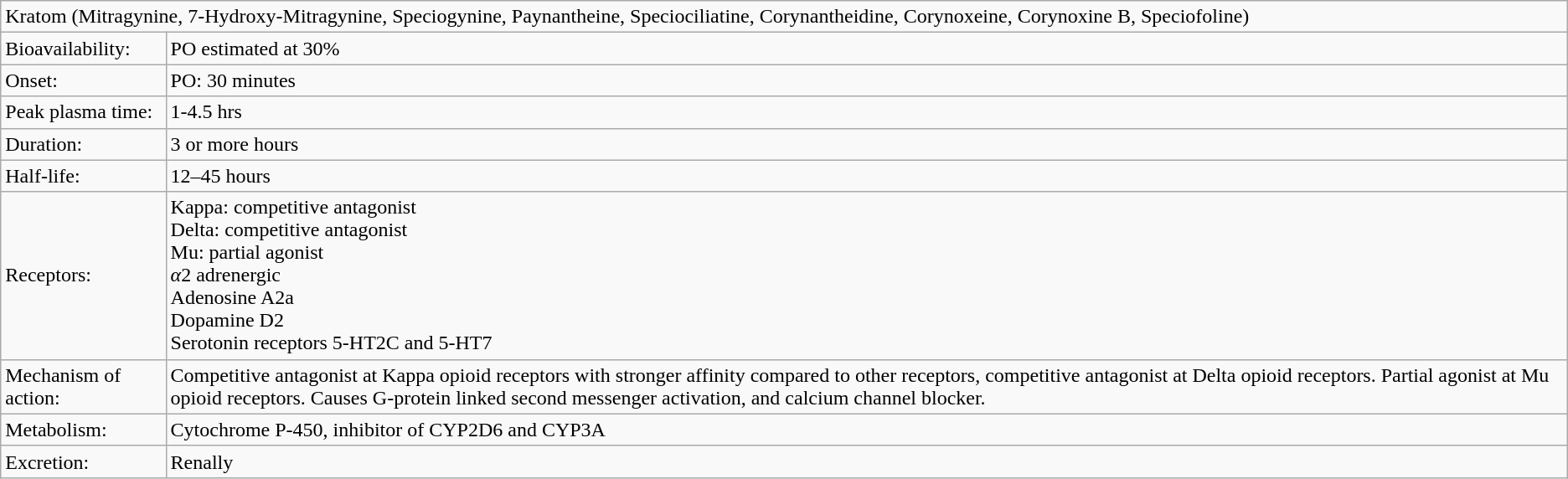<table class="wikitable">
<tr>
<td colspan="2">Kratom (Mitragynine, 7-Hydroxy-Mitragynine, Speciogynine, Paynantheine, Speciociliatine, Corynantheidine, Corynoxeine, Corynoxine B, Speciofoline)</td>
</tr>
<tr>
<td>Bioavailability:</td>
<td>PO estimated at 30%</td>
</tr>
<tr>
<td>Onset:</td>
<td>PO: 30 minutes</td>
</tr>
<tr>
<td>Peak plasma time:</td>
<td>1-4.5 hrs </td>
</tr>
<tr>
<td>Duration:</td>
<td>3 or more hours</td>
</tr>
<tr>
<td>Half-life:</td>
<td>12–45 hours</td>
</tr>
<tr>
<td>Receptors:</td>
<td>Kappa: competitive antagonist<br>Delta: competitive antagonist<br>Mu: partial agonist<br><em>α</em>2 adrenergic<br>Adenosine A2a<br>Dopamine D2<br>Serotonin receptors 5-HT2C and 5-HT7</td>
</tr>
<tr>
<td>Mechanism of action:</td>
<td>Competitive antagonist at Kappa opioid receptors with stronger affinity compared to other receptors, competitive antagonist at Delta opioid receptors. Partial agonist at Mu opioid receptors. Causes G-protein linked second messenger activation, and calcium channel blocker.</td>
</tr>
<tr>
<td>Metabolism:</td>
<td>Cytochrome P-450, inhibitor of CYP2D6 and CYP3A</td>
</tr>
<tr>
<td>Excretion:</td>
<td>Renally</td>
</tr>
</table>
